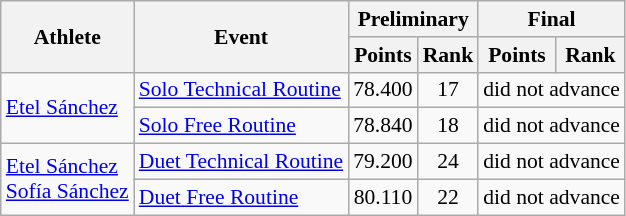<table class=wikitable style="font-size:90%">
<tr>
<th rowspan="2">Athlete</th>
<th rowspan="2">Event</th>
<th colspan="2">Preliminary</th>
<th colspan="2">Final</th>
</tr>
<tr>
<th>Points</th>
<th>Rank</th>
<th>Points</th>
<th>Rank</th>
</tr>
<tr>
<td rowspan="2"><a href='#'>Etel Sánchez</a></td>
<td><a href='#'>Solo Technical Routine</a></td>
<td align=center>78.400</td>
<td align=center>17</td>
<td align=center colspan=2>did not advance</td>
</tr>
<tr>
<td><a href='#'>Solo Free Routine</a></td>
<td align=center>78.840</td>
<td align=center>18</td>
<td align=center colspan=2>did not advance</td>
</tr>
<tr>
<td rowspan="2"><a href='#'>Etel Sánchez</a><br><a href='#'>Sofía Sánchez</a></td>
<td><a href='#'>Duet Technical Routine</a></td>
<td align=center>79.200</td>
<td align=center>24</td>
<td align=center colspan=2>did not advance</td>
</tr>
<tr>
<td><a href='#'>Duet Free Routine</a></td>
<td align=center>80.110</td>
<td align=center>22</td>
<td align=center colspan=2>did not advance</td>
</tr>
</table>
